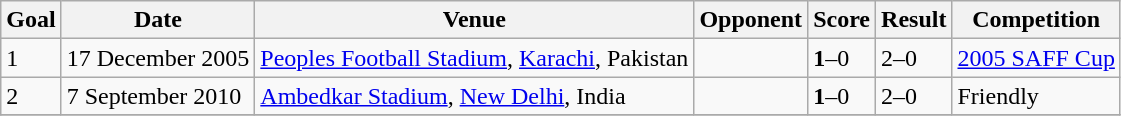<table class="wikitable">
<tr>
<th>Goal</th>
<th>Date</th>
<th>Venue</th>
<th>Opponent</th>
<th>Score</th>
<th>Result</th>
<th>Competition</th>
</tr>
<tr>
<td>1</td>
<td>17 December 2005</td>
<td><a href='#'>Peoples Football Stadium</a>, <a href='#'>Karachi</a>, Pakistan</td>
<td></td>
<td><strong>1</strong>–0</td>
<td>2–0</td>
<td><a href='#'>2005 SAFF Cup</a></td>
</tr>
<tr>
<td>2</td>
<td>7 September 2010</td>
<td><a href='#'>Ambedkar Stadium</a>, <a href='#'>New Delhi</a>, India</td>
<td></td>
<td><strong>1</strong>–0</td>
<td>2–0</td>
<td>Friendly</td>
</tr>
<tr>
</tr>
</table>
